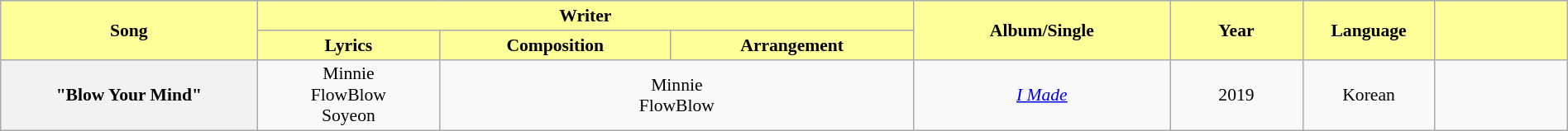<table class="wikitable" style="margin:0.5em auto; clear:both; font-size:.9em; text-align:center; width:100%">
<tr>
<th rowspan="2" style="width:200px; background:#FFFF99;">Song</th>
<th colspan="3" style="width:700px; background:#FFFF99;">Writer</th>
<th rowspan="2" style="width:200px; background:#FFFF99;">Album/Single</th>
<th rowspan="2" style="width:100px; background:#FFFF99;">Year</th>
<th rowspan="2" style="width:100px; background:#FFFF99;">Language</th>
<th rowspan="2" style="width:100px; background:#FFFF99;"></th>
</tr>
<tr>
<th style=background:#FFFF99;">Lyrics</th>
<th style=background:#FFFF99;">Composition</th>
<th style=background:#FFFF99;">Arrangement</th>
</tr>
<tr>
<th>"Blow Your Mind"</th>
<td>Minnie<br>FlowBlow<br>Soyeon</td>
<td colspan="2">Minnie<br>FlowBlow</td>
<td><em><a href='#'>I Made</a></em></td>
<td>2019</td>
<td>Korean</td>
<td></td>
</tr>
</table>
